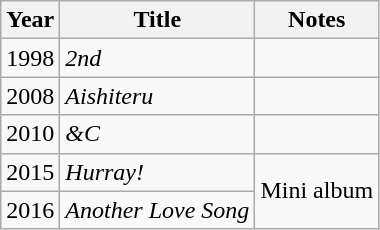<table class="wikitable">
<tr>
<th>Year</th>
<th>Title</th>
<th>Notes</th>
</tr>
<tr>
<td>1998</td>
<td><em>2nd</em></td>
<td></td>
</tr>
<tr>
<td>2008</td>
<td><em>Aishiteru</em></td>
<td></td>
</tr>
<tr>
<td>2010</td>
<td><em>&C</em></td>
<td></td>
</tr>
<tr>
<td>2015</td>
<td><em>Hurray!</em></td>
<td rowspan="2">Mini album</td>
</tr>
<tr>
<td>2016</td>
<td><em>Another Love Song</em></td>
</tr>
</table>
